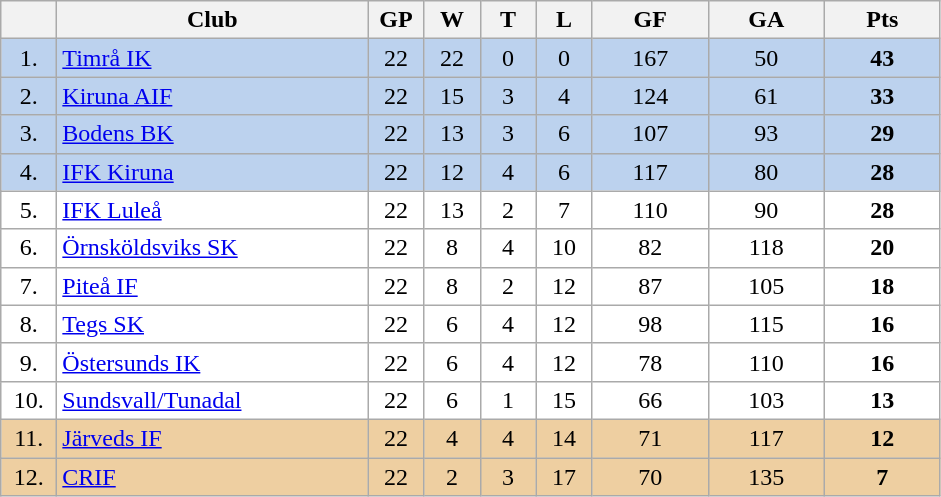<table class="wikitable">
<tr>
<th width="30"></th>
<th width="200">Club</th>
<th width="30">GP</th>
<th width="30">W</th>
<th width="30">T</th>
<th width="30">L</th>
<th width="70">GF</th>
<th width="70">GA</th>
<th width="70">Pts</th>
</tr>
<tr bgcolor="#BCD2EE" align="center">
<td>1.</td>
<td align="left"><a href='#'>Timrå IK</a></td>
<td>22</td>
<td>22</td>
<td>0</td>
<td>0</td>
<td>167</td>
<td>50</td>
<td><strong>43</strong></td>
</tr>
<tr bgcolor="#BCD2EE" align="center">
<td>2.</td>
<td align="left"><a href='#'>Kiruna AIF</a></td>
<td>22</td>
<td>15</td>
<td>3</td>
<td>4</td>
<td>124</td>
<td>61</td>
<td><strong>33</strong></td>
</tr>
<tr bgcolor="#BCD2EE" align="center">
<td>3.</td>
<td align="left"><a href='#'>Bodens BK</a></td>
<td>22</td>
<td>13</td>
<td>3</td>
<td>6</td>
<td>107</td>
<td>93</td>
<td><strong>29</strong></td>
</tr>
<tr bgcolor="#BCD2EE" align="center">
<td>4.</td>
<td align="left"><a href='#'>IFK Kiruna</a></td>
<td>22</td>
<td>12</td>
<td>4</td>
<td>6</td>
<td>117</td>
<td>80</td>
<td><strong>28</strong></td>
</tr>
<tr bgcolor="#FFFFFF" align="center">
<td>5.</td>
<td align="left"><a href='#'>IFK Luleå</a></td>
<td>22</td>
<td>13</td>
<td>2</td>
<td>7</td>
<td>110</td>
<td>90</td>
<td><strong>28</strong></td>
</tr>
<tr bgcolor="#FFFFFF" align="center">
<td>6.</td>
<td align="left"><a href='#'>Örnsköldsviks SK</a></td>
<td>22</td>
<td>8</td>
<td>4</td>
<td>10</td>
<td>82</td>
<td>118</td>
<td><strong>20</strong></td>
</tr>
<tr bgcolor="#FFFFFF" align="center">
<td>7.</td>
<td align="left"><a href='#'>Piteå IF</a></td>
<td>22</td>
<td>8</td>
<td>2</td>
<td>12</td>
<td>87</td>
<td>105</td>
<td><strong>18</strong></td>
</tr>
<tr bgcolor="#FFFFFF" align="center">
<td>8.</td>
<td align="left"><a href='#'>Tegs SK</a></td>
<td>22</td>
<td>6</td>
<td>4</td>
<td>12</td>
<td>98</td>
<td>115</td>
<td><strong>16</strong></td>
</tr>
<tr bgcolor="#FFFFFF" align="center">
<td>9.</td>
<td align="left"><a href='#'>Östersunds IK</a></td>
<td>22</td>
<td>6</td>
<td>4</td>
<td>12</td>
<td>78</td>
<td>110</td>
<td><strong>16</strong></td>
</tr>
<tr bgcolor="#FFFFFF" align="center">
<td>10.</td>
<td align="left"><a href='#'>Sundsvall/Tunadal</a></td>
<td>22</td>
<td>6</td>
<td>1</td>
<td>15</td>
<td>66</td>
<td>103</td>
<td><strong>13</strong></td>
</tr>
<tr bgcolor="#EECFA1" align="center">
<td>11.</td>
<td align="left"><a href='#'>Järveds IF</a></td>
<td>22</td>
<td>4</td>
<td>4</td>
<td>14</td>
<td>71</td>
<td>117</td>
<td><strong>12</strong></td>
</tr>
<tr bgcolor="#EECFA1" align="center">
<td>12.</td>
<td align="left"><a href='#'>CRIF</a></td>
<td>22</td>
<td>2</td>
<td>3</td>
<td>17</td>
<td>70</td>
<td>135</td>
<td><strong>7</strong></td>
</tr>
</table>
